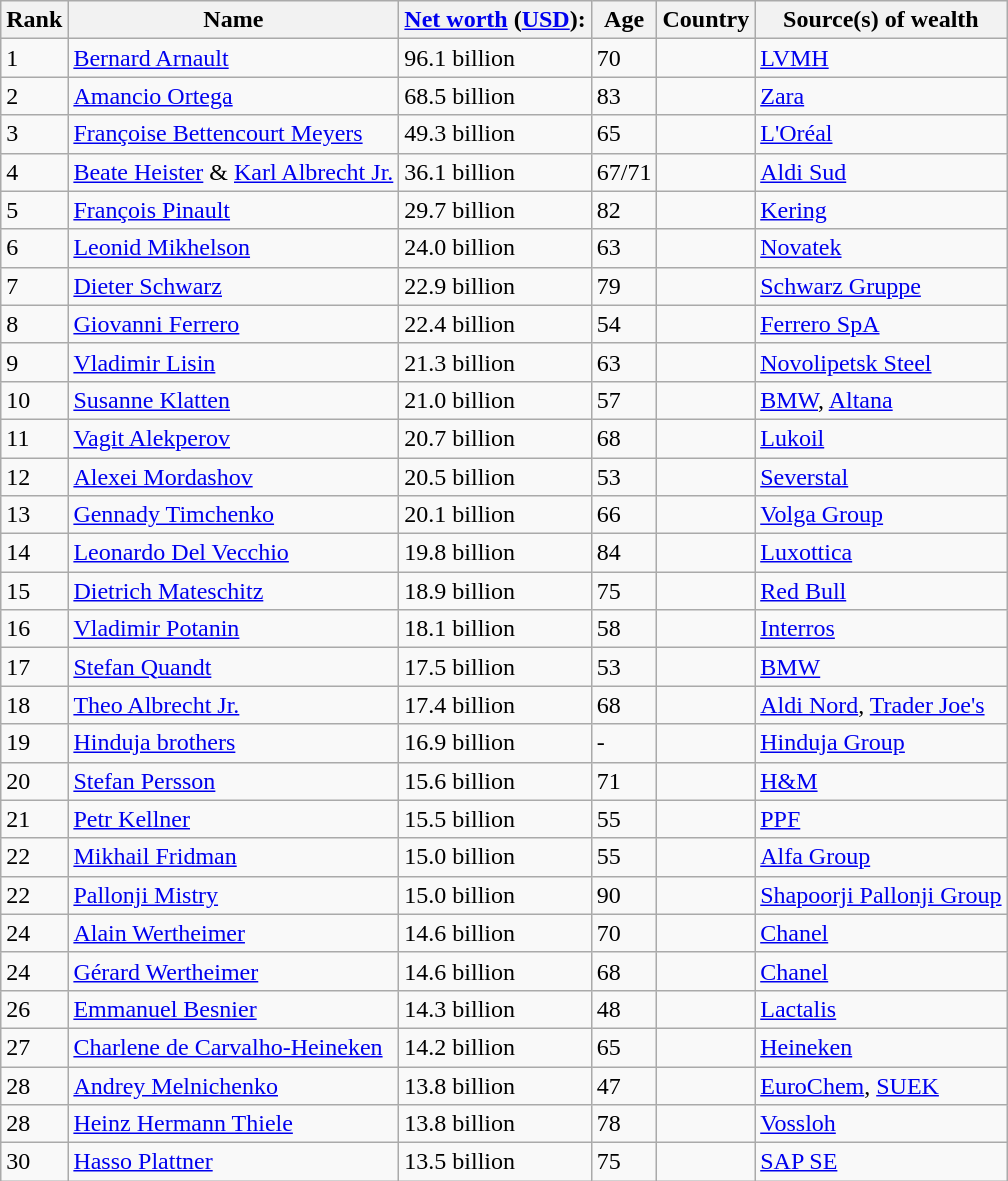<table class="wikitable sortable">
<tr>
<th>Rank</th>
<th>Name</th>
<th><a href='#'>Net worth</a> (<a href='#'>USD</a>):</th>
<th>Age</th>
<th>Country</th>
<th>Source(s) of wealth</th>
</tr>
<tr>
<td>1</td>
<td><a href='#'>Bernard Arnault</a></td>
<td>96.1 billion</td>
<td>70</td>
<td></td>
<td><a href='#'>LVMH</a></td>
</tr>
<tr>
<td>2</td>
<td><a href='#'>Amancio Ortega</a></td>
<td>68.5 billion</td>
<td>83</td>
<td></td>
<td><a href='#'>Zara</a></td>
</tr>
<tr>
<td>3</td>
<td><a href='#'>Françoise Bettencourt Meyers</a></td>
<td>49.3 billion</td>
<td>65</td>
<td></td>
<td><a href='#'>L'Oréal</a></td>
</tr>
<tr>
<td>4</td>
<td><a href='#'>Beate Heister</a> & <a href='#'>Karl Albrecht Jr.</a></td>
<td>36.1 billion</td>
<td>67/71</td>
<td></td>
<td><a href='#'>Aldi Sud</a></td>
</tr>
<tr>
<td>5</td>
<td><a href='#'>François Pinault</a></td>
<td>29.7 billion</td>
<td>82</td>
<td></td>
<td><a href='#'>Kering</a></td>
</tr>
<tr>
<td>6</td>
<td><a href='#'>Leonid Mikhelson</a></td>
<td>24.0 billion</td>
<td>63</td>
<td></td>
<td><a href='#'>Novatek</a></td>
</tr>
<tr>
<td>7</td>
<td><a href='#'>Dieter Schwarz</a></td>
<td>22.9 billion</td>
<td>79</td>
<td></td>
<td><a href='#'>Schwarz Gruppe</a></td>
</tr>
<tr>
<td>8</td>
<td><a href='#'>Giovanni Ferrero</a></td>
<td>22.4 billion</td>
<td>54</td>
<td></td>
<td><a href='#'>Ferrero SpA</a></td>
</tr>
<tr>
<td>9</td>
<td><a href='#'>Vladimir Lisin</a></td>
<td>21.3 billion</td>
<td>63</td>
<td></td>
<td><a href='#'>Novolipetsk Steel</a></td>
</tr>
<tr>
<td>10</td>
<td><a href='#'>Susanne Klatten</a></td>
<td>21.0 billion</td>
<td>57</td>
<td></td>
<td><a href='#'>BMW</a>, <a href='#'>Altana</a></td>
</tr>
<tr>
<td>11</td>
<td><a href='#'>Vagit Alekperov</a></td>
<td>20.7 billion</td>
<td>68</td>
<td></td>
<td><a href='#'>Lukoil</a></td>
</tr>
<tr>
<td>12</td>
<td><a href='#'>Alexei Mordashov</a></td>
<td>20.5 billion</td>
<td>53</td>
<td></td>
<td><a href='#'>Severstal</a></td>
</tr>
<tr>
<td>13</td>
<td><a href='#'>Gennady Timchenko</a></td>
<td>20.1 billion</td>
<td>66</td>
<td></td>
<td><a href='#'>Volga Group</a></td>
</tr>
<tr>
<td>14</td>
<td><a href='#'>Leonardo Del Vecchio</a></td>
<td>19.8 billion</td>
<td>84</td>
<td></td>
<td><a href='#'>Luxottica</a></td>
</tr>
<tr>
<td>15</td>
<td><a href='#'>Dietrich Mateschitz</a></td>
<td>18.9 billion</td>
<td>75</td>
<td></td>
<td><a href='#'>Red Bull</a></td>
</tr>
<tr>
<td>16</td>
<td><a href='#'>Vladimir Potanin</a></td>
<td>18.1 billion</td>
<td>58</td>
<td></td>
<td><a href='#'>Interros</a></td>
</tr>
<tr>
<td>17</td>
<td><a href='#'>Stefan Quandt</a></td>
<td>17.5 billion</td>
<td>53</td>
<td></td>
<td><a href='#'>BMW</a></td>
</tr>
<tr>
<td>18</td>
<td><a href='#'>Theo Albrecht Jr.</a></td>
<td>17.4 billion</td>
<td>68</td>
<td></td>
<td><a href='#'>Aldi Nord</a>, <a href='#'>Trader Joe's</a></td>
</tr>
<tr>
<td>19</td>
<td><a href='#'>Hinduja brothers</a></td>
<td>16.9 billion</td>
<td>-</td>
<td></td>
<td><a href='#'>Hinduja Group</a></td>
</tr>
<tr>
<td>20</td>
<td><a href='#'>Stefan Persson</a></td>
<td>15.6 billion</td>
<td>71</td>
<td></td>
<td><a href='#'>H&M</a></td>
</tr>
<tr>
<td>21</td>
<td><a href='#'>Petr Kellner</a></td>
<td>15.5 billion</td>
<td>55</td>
<td></td>
<td><a href='#'>PPF</a></td>
</tr>
<tr>
<td>22</td>
<td><a href='#'>Mikhail Fridman</a></td>
<td>15.0 billion</td>
<td>55</td>
<td></td>
<td><a href='#'>Alfa Group</a></td>
</tr>
<tr>
<td>22</td>
<td><a href='#'>Pallonji Mistry</a></td>
<td>15.0 billion</td>
<td>90</td>
<td></td>
<td><a href='#'>Shapoorji Pallonji Group</a></td>
</tr>
<tr>
<td>24</td>
<td><a href='#'>Alain Wertheimer</a></td>
<td>14.6 billion</td>
<td>70</td>
<td></td>
<td><a href='#'>Chanel</a></td>
</tr>
<tr>
<td>24</td>
<td><a href='#'>Gérard Wertheimer</a></td>
<td>14.6 billion</td>
<td>68</td>
<td></td>
<td><a href='#'>Chanel</a></td>
</tr>
<tr>
<td>26</td>
<td><a href='#'>Emmanuel Besnier</a></td>
<td>14.3 billion</td>
<td>48</td>
<td></td>
<td><a href='#'>Lactalis</a></td>
</tr>
<tr>
<td>27</td>
<td><a href='#'>Charlene de Carvalho-Heineken</a></td>
<td>14.2 billion</td>
<td>65</td>
<td></td>
<td><a href='#'>Heineken</a></td>
</tr>
<tr>
<td>28</td>
<td><a href='#'>Andrey Melnichenko</a></td>
<td>13.8 billion</td>
<td>47</td>
<td></td>
<td><a href='#'>EuroChem</a>, <a href='#'>SUEK</a></td>
</tr>
<tr>
<td>28</td>
<td><a href='#'>Heinz Hermann Thiele</a></td>
<td>13.8 billion</td>
<td>78</td>
<td></td>
<td><a href='#'>Vossloh</a></td>
</tr>
<tr>
<td>30</td>
<td><a href='#'>Hasso Plattner</a></td>
<td>13.5 billion</td>
<td>75</td>
<td></td>
<td><a href='#'>SAP SE</a></td>
</tr>
</table>
